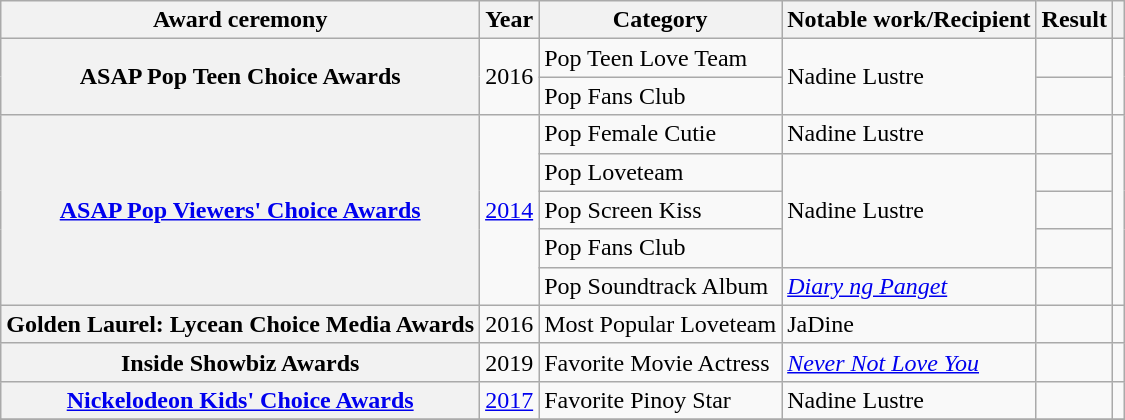<table class="wikitable plainrowheaders sortable">
<tr>
<th scope="col">Award ceremony</th>
<th scope="col">Year</th>
<th scope="col">Category</th>
<th scope="col">Notable work/Recipient</th>
<th scope="col">Result</th>
<th scope="col" class="unsortable"></th>
</tr>
<tr>
<th scope="row" rowspan="2">ASAP Pop Teen Choice Awards</th>
<td rowspan="2">2016</td>
<td>Pop Teen Love Team</td>
<td rowspan="2">Nadine Lustre <br> </td>
<td></td>
<td rowspan="2"></td>
</tr>
<tr>
<td>Pop Fans Club</td>
<td></td>
</tr>
<tr>
<th scope="row" rowspan="5"><a href='#'>ASAP Pop Viewers' Choice Awards</a></th>
<td rowspan="5"><a href='#'>2014</a></td>
<td>Pop Female Cutie</td>
<td>Nadine Lustre</td>
<td></td>
<td rowspan="5"></td>
</tr>
<tr>
<td>Pop Loveteam</td>
<td rowspan="3">Nadine Lustre <br> </td>
<td></td>
</tr>
<tr>
<td>Pop Screen Kiss</td>
<td></td>
</tr>
<tr>
<td>Pop Fans Club</td>
<td></td>
</tr>
<tr>
<td>Pop Soundtrack Album</td>
<td><em><a href='#'>Diary ng Panget</a></em></td>
<td></td>
</tr>
<tr>
<th scope="row">Golden Laurel: Lycean Choice Media Awards</th>
<td>2016</td>
<td>Most Popular Loveteam</td>
<td>JaDine</td>
<td></td>
<td></td>
</tr>
<tr>
<th scope="row">Inside Showbiz Awards</th>
<td>2019</td>
<td>Favorite Movie Actress</td>
<td><em><a href='#'>Never Not Love You</a></em></td>
<td></td>
<td></td>
</tr>
<tr>
<th scope="row"><a href='#'>Nickelodeon Kids' Choice Awards</a></th>
<td><a href='#'>2017</a></td>
<td>Favorite Pinoy Star</td>
<td>Nadine Lustre</td>
<td></td>
<td></td>
</tr>
<tr>
</tr>
</table>
